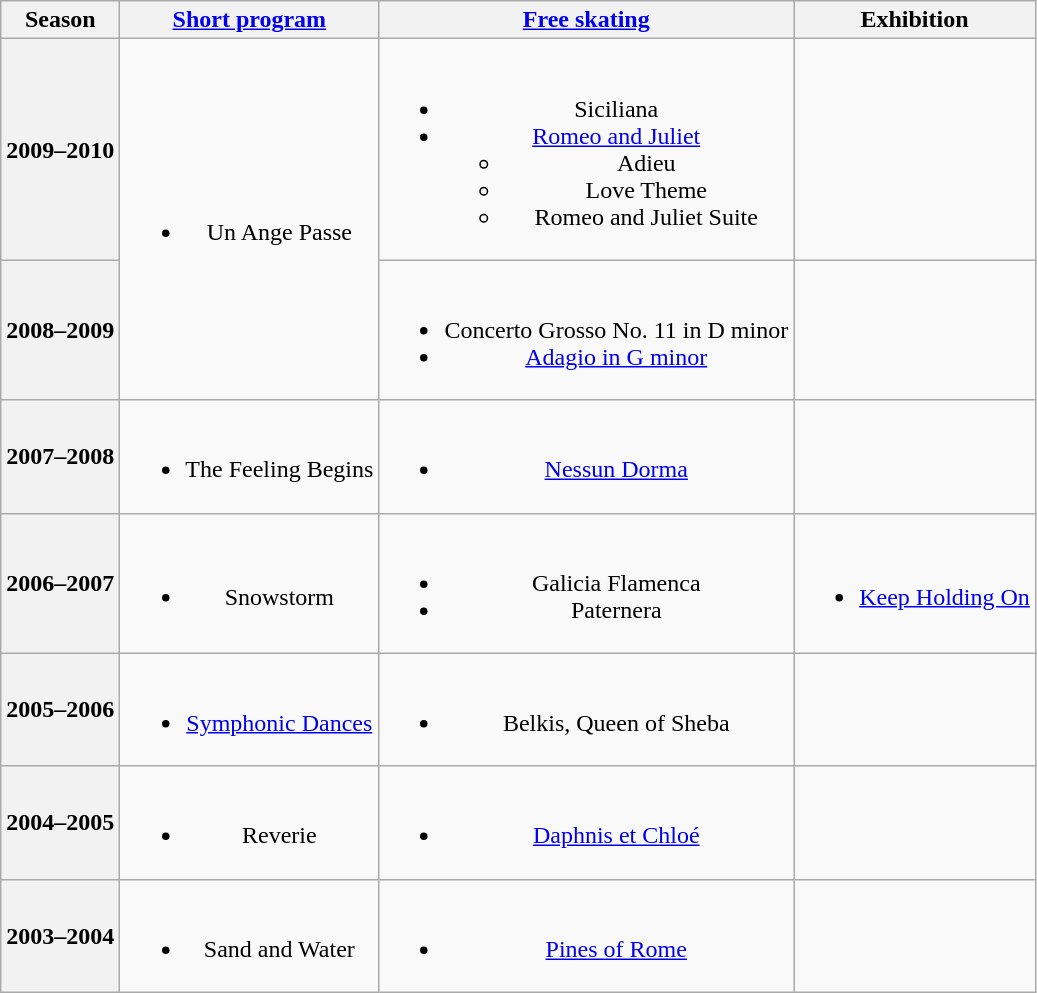<table class="wikitable" style="text-align:center">
<tr>
<th>Season</th>
<th><a href='#'>Short program</a></th>
<th><a href='#'>Free skating</a></th>
<th>Exhibition</th>
</tr>
<tr>
<th>2009–2010 <br></th>
<td rowspan=2><br><ul><li>Un Ange Passe <br></li></ul></td>
<td><br><ul><li>Siciliana <br></li><li><a href='#'>Romeo and Juliet</a> <br><ul><li>Adieu</li><li>Love Theme</li><li>Romeo and Juliet Suite</li></ul></li></ul></td>
<td></td>
</tr>
<tr>
<th>2008–2009 <br></th>
<td><br><ul><li>Concerto Grosso No. 11 in D minor <br></li><li><a href='#'>Adagio in G minor</a> <br></li></ul></td>
<td></td>
</tr>
<tr>
<th>2007–2008 <br></th>
<td><br><ul><li>The Feeling Begins <br></li></ul></td>
<td><br><ul><li><a href='#'>Nessun Dorma</a> <br></li></ul></td>
<td></td>
</tr>
<tr>
<th>2006–2007 <br></th>
<td><br><ul><li>Snowstorm <br></li></ul></td>
<td><br><ul><li>Galicia Flamenca</li><li>Paternera <br></li></ul></td>
<td><br><ul><li><a href='#'>Keep Holding On</a> <br></li></ul></td>
</tr>
<tr>
<th>2005–2006 <br></th>
<td><br><ul><li><a href='#'>Symphonic Dances</a> <br></li></ul></td>
<td><br><ul><li>Belkis, Queen of Sheba <br></li></ul></td>
<td></td>
</tr>
<tr>
<th>2004–2005 <br></th>
<td><br><ul><li>Reverie <br></li></ul></td>
<td><br><ul><li><a href='#'>Daphnis et Chloé</a> <br></li></ul></td>
<td></td>
</tr>
<tr>
<th>2003–2004 <br></th>
<td><br><ul><li>Sand and Water</li></ul></td>
<td><br><ul><li><a href='#'>Pines of Rome</a> <br></li></ul></td>
<td></td>
</tr>
</table>
